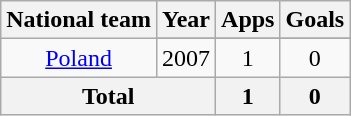<table class="wikitable" style="text-align:center">
<tr>
<th>National team</th>
<th>Year</th>
<th>Apps</th>
<th>Goals</th>
</tr>
<tr>
<td rowspan=2><a href='#'>Poland</a></td>
</tr>
<tr>
<td>2007</td>
<td>1</td>
<td>0</td>
</tr>
<tr>
<th colspan="2">Total</th>
<th>1</th>
<th>0</th>
</tr>
</table>
